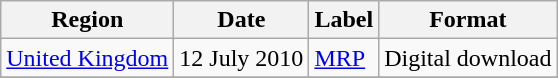<table class="wikitable">
<tr>
<th>Region</th>
<th>Date</th>
<th>Label</th>
<th>Format</th>
</tr>
<tr>
<td><a href='#'>United Kingdom</a></td>
<td>12 July 2010</td>
<td><a href='#'>MRP</a></td>
<td>Digital download</td>
</tr>
<tr>
</tr>
</table>
